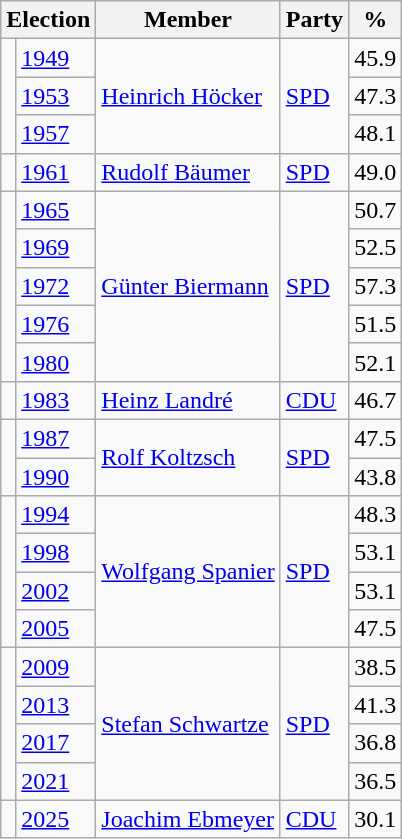<table class=wikitable>
<tr>
<th colspan=2>Election</th>
<th>Member</th>
<th>Party</th>
<th>%</th>
</tr>
<tr>
<td rowspan=3 bgcolor=></td>
<td><a href='#'>1949</a></td>
<td rowspan=3><a href='#'>Heinrich Höcker</a></td>
<td rowspan=3><a href='#'>SPD</a></td>
<td align=right>45.9</td>
</tr>
<tr>
<td><a href='#'>1953</a></td>
<td align=right>47.3</td>
</tr>
<tr>
<td><a href='#'>1957</a></td>
<td align=right>48.1</td>
</tr>
<tr>
<td bgcolor=></td>
<td><a href='#'>1961</a></td>
<td><a href='#'>Rudolf Bäumer</a></td>
<td><a href='#'>SPD</a></td>
<td align=right>49.0</td>
</tr>
<tr>
<td rowspan=5 bgcolor=></td>
<td><a href='#'>1965</a></td>
<td rowspan=5><a href='#'>Günter Biermann</a></td>
<td rowspan=5><a href='#'>SPD</a></td>
<td align=right>50.7</td>
</tr>
<tr>
<td><a href='#'>1969</a></td>
<td align=right>52.5</td>
</tr>
<tr>
<td><a href='#'>1972</a></td>
<td align=right>57.3</td>
</tr>
<tr>
<td><a href='#'>1976</a></td>
<td align=right>51.5</td>
</tr>
<tr>
<td><a href='#'>1980</a></td>
<td align=right>52.1</td>
</tr>
<tr>
<td bgcolor=></td>
<td><a href='#'>1983</a></td>
<td><a href='#'>Heinz Landré</a></td>
<td><a href='#'>CDU</a></td>
<td align=right>46.7</td>
</tr>
<tr>
<td rowspan=2 bgcolor=></td>
<td><a href='#'>1987</a></td>
<td rowspan=2><a href='#'>Rolf Koltzsch</a></td>
<td rowspan=2><a href='#'>SPD</a></td>
<td align=right>47.5</td>
</tr>
<tr>
<td><a href='#'>1990</a></td>
<td align=right>43.8</td>
</tr>
<tr>
<td rowspan=4 bgcolor=></td>
<td><a href='#'>1994</a></td>
<td rowspan=4><a href='#'>Wolfgang Spanier</a></td>
<td rowspan=4><a href='#'>SPD</a></td>
<td align=right>48.3</td>
</tr>
<tr>
<td><a href='#'>1998</a></td>
<td align=right>53.1</td>
</tr>
<tr>
<td><a href='#'>2002</a></td>
<td align=right>53.1</td>
</tr>
<tr>
<td><a href='#'>2005</a></td>
<td align=right>47.5</td>
</tr>
<tr>
<td rowspan=4 bgcolor=></td>
<td><a href='#'>2009</a></td>
<td rowspan=4><a href='#'>Stefan Schwartze</a></td>
<td rowspan=4><a href='#'>SPD</a></td>
<td align=right>38.5</td>
</tr>
<tr>
<td><a href='#'>2013</a></td>
<td align=right>41.3</td>
</tr>
<tr>
<td><a href='#'>2017</a></td>
<td align=right>36.8</td>
</tr>
<tr>
<td><a href='#'>2021</a></td>
<td align=right>36.5</td>
</tr>
<tr>
<td bgcolor=></td>
<td><a href='#'>2025</a></td>
<td><a href='#'>Joachim Ebmeyer</a></td>
<td><a href='#'>CDU</a></td>
<td align=right>30.1</td>
</tr>
</table>
